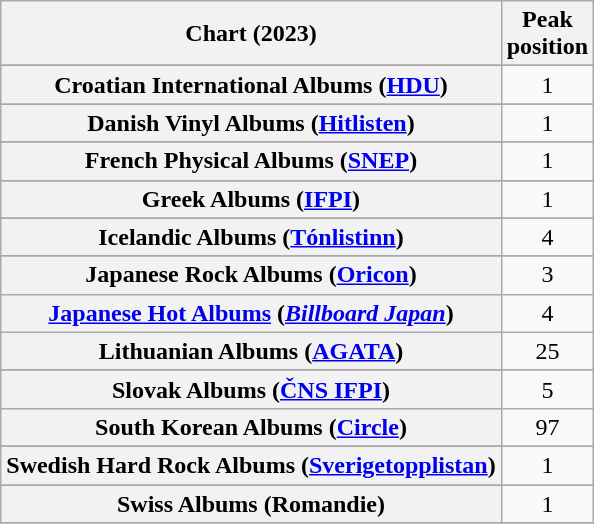<table class="wikitable sortable plainrowheaders" style="text-align:center;">
<tr>
<th scope="col">Chart (2023)</th>
<th scope="col">Peak<br>position</th>
</tr>
<tr>
</tr>
<tr>
</tr>
<tr>
</tr>
<tr>
</tr>
<tr>
</tr>
<tr>
<th scope="row">Croatian International Albums (<a href='#'>HDU</a>)</th>
<td>1</td>
</tr>
<tr>
</tr>
<tr>
</tr>
<tr>
<th scope="row">Danish Vinyl Albums (<a href='#'>Hitlisten</a>)</th>
<td>1</td>
</tr>
<tr>
</tr>
<tr>
</tr>
<tr>
</tr>
<tr>
<th scope="row">French Physical Albums (<a href='#'>SNEP</a>)</th>
<td>1</td>
</tr>
<tr>
</tr>
<tr>
<th scope="row">Greek Albums (<a href='#'>IFPI</a>)</th>
<td>1</td>
</tr>
<tr>
</tr>
<tr>
<th scope="row">Icelandic Albums (<a href='#'>Tónlistinn</a>)</th>
<td>4</td>
</tr>
<tr>
</tr>
<tr>
</tr>
<tr>
</tr>
<tr>
<th scope="row">Japanese Rock Albums (<a href='#'>Oricon</a>)</th>
<td>3</td>
</tr>
<tr>
<th scope="row"><a href='#'>Japanese Hot Albums</a> (<em><a href='#'>Billboard Japan</a></em>)</th>
<td>4</td>
</tr>
<tr>
<th scope="row">Lithuanian Albums (<a href='#'>AGATA</a>)</th>
<td>25</td>
</tr>
<tr>
</tr>
<tr>
</tr>
<tr>
</tr>
<tr>
</tr>
<tr>
</tr>
<tr>
<th scope="row">Slovak Albums (<a href='#'>ČNS IFPI</a>)</th>
<td>5</td>
</tr>
<tr>
<th scope="row">South Korean Albums (<a href='#'>Circle</a>)</th>
<td>97</td>
</tr>
<tr>
</tr>
<tr>
</tr>
<tr>
<th scope="row">Swedish Hard Rock Albums (<a href='#'>Sverigetopplistan</a>)</th>
<td>1</td>
</tr>
<tr>
</tr>
<tr>
<th scope="row">Swiss Albums (Romandie)</th>
<td>1</td>
</tr>
<tr>
</tr>
<tr>
</tr>
<tr>
</tr>
<tr>
</tr>
<tr>
</tr>
<tr>
</tr>
</table>
